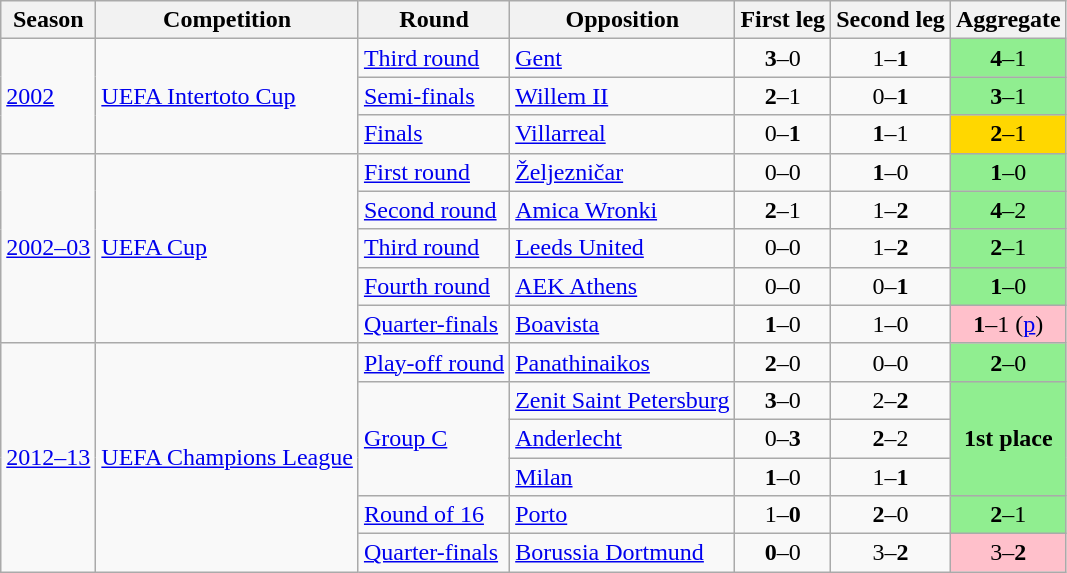<table class="wikitable">
<tr>
<th>Season</th>
<th>Competition</th>
<th>Round</th>
<th>Opposition</th>
<th>First leg</th>
<th>Second leg</th>
<th>Aggregate</th>
</tr>
<tr>
<td rowspan="3"><a href='#'>2002</a></td>
<td rowspan="3"><a href='#'>UEFA Intertoto Cup</a></td>
<td><a href='#'>Third round</a></td>
<td> <a href='#'>Gent</a></td>
<td style="text-align:center;"><strong>3</strong>–0</td>
<td style="text-align:center;">1–<strong>1</strong></td>
<td style="text-align:center; background:lightgreen;"><strong>4</strong>–1</td>
</tr>
<tr>
<td><a href='#'>Semi-finals</a></td>
<td> <a href='#'>Willem II</a></td>
<td style="text-align:center;"><strong>2</strong>–1</td>
<td style="text-align:center;">0–<strong>1</strong></td>
<td style="text-align:center; background:lightgreen;"><strong>3</strong>–1</td>
</tr>
<tr>
<td><a href='#'>Finals</a></td>
<td> <a href='#'>Villarreal</a></td>
<td style="text-align:center;">0–<strong>1</strong></td>
<td style="text-align:center;"><strong>1</strong>–1</td>
<td style="text-align:center; background:gold;"><strong>2</strong>–1</td>
</tr>
<tr>
<td rowspan="5"><a href='#'>2002–03</a></td>
<td rowspan="5"><a href='#'>UEFA Cup</a></td>
<td><a href='#'>First round</a></td>
<td> <a href='#'>Željezničar</a></td>
<td style="text-align:center;">0–0</td>
<td style="text-align:center;"><strong>1</strong>–0</td>
<td style="text-align:center; background:lightgreen;"><strong>1</strong>–0</td>
</tr>
<tr>
<td><a href='#'>Second round</a></td>
<td> <a href='#'>Amica Wronki</a></td>
<td style="text-align:center;"><strong>2</strong>–1</td>
<td style="text-align:center;">1–<strong>2</strong></td>
<td style="text-align:center; background:lightgreen;"><strong>4</strong>–2</td>
</tr>
<tr>
<td><a href='#'>Third round</a></td>
<td> <a href='#'>Leeds United</a></td>
<td style="text-align:center;">0–0</td>
<td style="text-align:center;">1–<strong>2</strong></td>
<td style="text-align:center; background:lightgreen;"><strong>2</strong>–1</td>
</tr>
<tr>
<td><a href='#'>Fourth round</a></td>
<td> <a href='#'>AEK Athens</a></td>
<td style="text-align:center;">0–0</td>
<td style="text-align:center;">0–<strong>1</strong></td>
<td style="text-align:center; background:lightgreen;"><strong>1</strong>–0</td>
</tr>
<tr>
<td><a href='#'>Quarter-finals</a></td>
<td> <a href='#'>Boavista</a></td>
<td style="text-align:center;"><strong>1</strong>–0</td>
<td style="text-align:center;">1–0</td>
<td style="text-align:center; background:pink;"><strong>1</strong>–1 (<a href='#'>p</a>)</td>
</tr>
<tr>
<td rowspan="6"><a href='#'>2012–13</a></td>
<td rowspan="6"><a href='#'>UEFA Champions League</a></td>
<td><a href='#'>Play-off round</a></td>
<td> <a href='#'>Panathinaikos</a></td>
<td style="text-align:center;"><strong>2</strong>–0</td>
<td style="text-align:center;">0–0</td>
<td style="text-align:center; text-align:center; background:lightgreen;"><strong>2</strong>–0</td>
</tr>
<tr>
<td rowspan="3"><a href='#'>Group C</a></td>
<td> <a href='#'>Zenit Saint Petersburg</a></td>
<td style="text-align:center;"><strong>3</strong>–0</td>
<td style="text-align:center;">2–<strong>2</strong></td>
<td rowspan="3" style="text-align:center; text-align:center; background:lightgreen;"><strong>1st place</strong></td>
</tr>
<tr>
<td> <a href='#'>Anderlecht</a></td>
<td style="text-align:center;">0–<strong>3</strong></td>
<td style="text-align:center;"><strong>2</strong>–2</td>
</tr>
<tr>
<td> <a href='#'>Milan</a></td>
<td style="text-align:center;"><strong>1</strong>–0</td>
<td style="text-align:center;">1–<strong>1</strong></td>
</tr>
<tr>
<td><a href='#'>Round of 16</a></td>
<td> <a href='#'>Porto</a></td>
<td style="text-align:center;">1–<strong>0</strong></td>
<td style="text-align:center;"><strong>2</strong>–0</td>
<td style="text-align:center; text-align:center; background:lightgreen;"><strong>2</strong>–1</td>
</tr>
<tr>
<td><a href='#'>Quarter-finals</a></td>
<td> <a href='#'>Borussia Dortmund</a></td>
<td style="text-align:center;"><strong>0</strong>–0</td>
<td style="text-align:center;">3–<strong>2</strong></td>
<td style="text-align:center; background:pink;">3–<strong>2</strong></td>
</tr>
</table>
